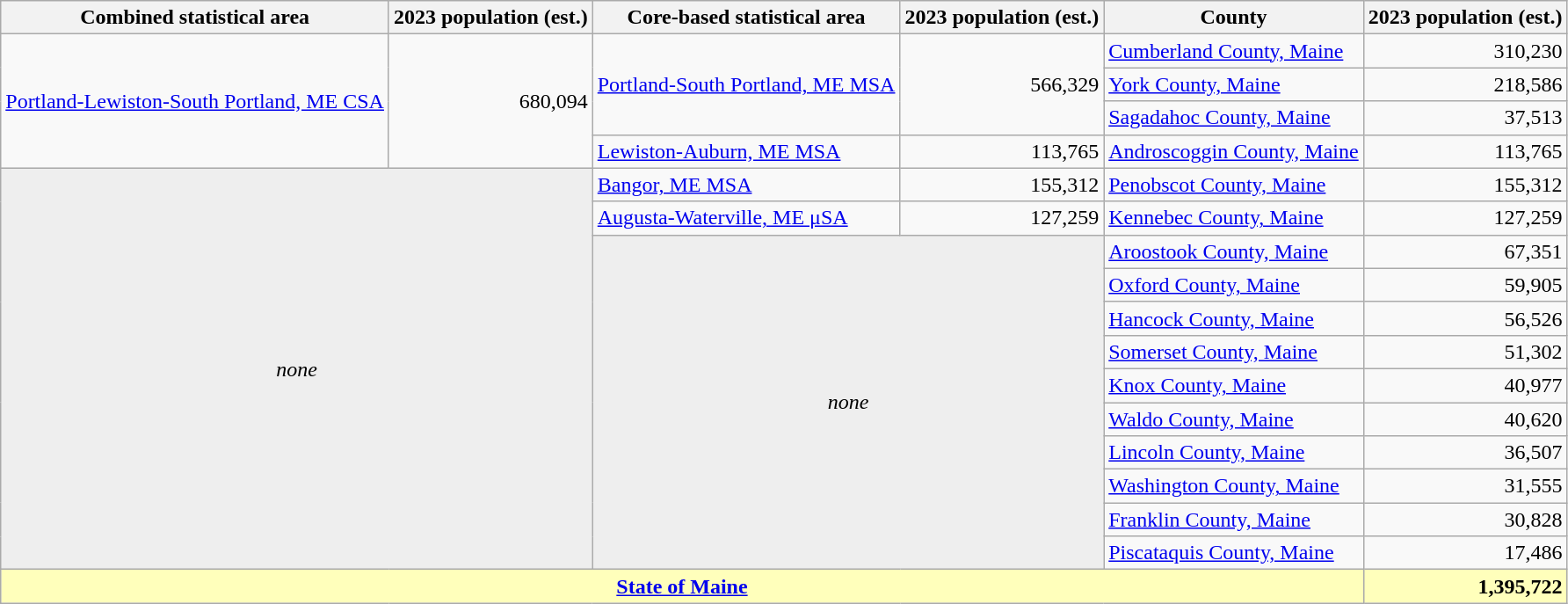<table class=wikitable>
<tr>
<th>Combined statistical area</th>
<th>2023 population (est.)</th>
<th>Core-based statistical area</th>
<th>2023 population (est.)</th>
<th>County</th>
<th>2023 population (est.)</th>
</tr>
<tr>
<td rowspan=4><a href='#'>Portland-Lewiston-South Portland, ME CSA</a></td>
<td rowspan=4 align=right>680,094</td>
<td rowspan=3><a href='#'>Portland-South Portland, ME MSA</a></td>
<td rowspan=3 align=right>566,329</td>
<td><a href='#'>Cumberland County, Maine</a></td>
<td align=right>310,230</td>
</tr>
<tr>
<td><a href='#'>York County, Maine</a></td>
<td align=right>218,586</td>
</tr>
<tr>
<td><a href='#'>Sagadahoc County, Maine</a></td>
<td align=right>37,513</td>
</tr>
<tr>
<td rowspan=1><a href='#'>Lewiston-Auburn, ME MSA</a></td>
<td rowspan=1 align=right>113,765</td>
<td><a href='#'>Androscoggin County, Maine</a></td>
<td align=right>113,765</td>
</tr>
<tr>
<td rowspan=12 colspan=2 align=center bgcolor=#EEEEEE><em>none</em></td>
<td rowspan=1><a href='#'>Bangor, ME MSA</a></td>
<td rowspan=1 align=right>155,312</td>
<td><a href='#'>Penobscot County, Maine</a></td>
<td align=right>155,312</td>
</tr>
<tr>
<td rowspan=1><a href='#'>Augusta-Waterville, ME μSA</a></td>
<td rowspan=1 align=right>127,259</td>
<td><a href='#'>Kennebec County, Maine</a></td>
<td align=right>127,259</td>
</tr>
<tr>
<td rowspan=10 colspan=2 align=center bgcolor=#EEEEEE><em>none</em></td>
<td><a href='#'>Aroostook County, Maine</a></td>
<td align=right>67,351</td>
</tr>
<tr>
<td><a href='#'>Oxford County, Maine</a></td>
<td align=right>59,905</td>
</tr>
<tr>
<td><a href='#'>Hancock County, Maine</a></td>
<td align=right>56,526</td>
</tr>
<tr>
<td><a href='#'>Somerset County, Maine</a></td>
<td align=right>51,302</td>
</tr>
<tr>
<td><a href='#'>Knox County, Maine</a></td>
<td align=right>40,977</td>
</tr>
<tr>
<td><a href='#'>Waldo County, Maine</a></td>
<td align=right>40,620</td>
</tr>
<tr>
<td><a href='#'>Lincoln County, Maine</a></td>
<td align=right>36,507</td>
</tr>
<tr>
<td><a href='#'>Washington County, Maine</a></td>
<td align=right>31,555</td>
</tr>
<tr>
<td><a href='#'>Franklin County, Maine</a></td>
<td align=right>30,828</td>
</tr>
<tr>
<td><a href='#'>Piscataquis County, Maine</a></td>
<td align=right>17,486</td>
</tr>
<tr style="font-weight:bold;" bgcolor=#FFFFBB>
<td colspan=5 align=center><a href='#'>State of Maine</a></td>
<td align=right>1,395,722</td>
</tr>
</table>
